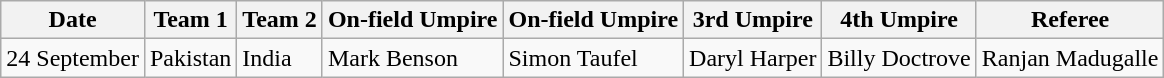<table class="wikitable">
<tr>
<th>Date</th>
<th>Team 1</th>
<th>Team 2</th>
<th>On-field Umpire</th>
<th>On-field Umpire</th>
<th>3rd Umpire</th>
<th>4th Umpire</th>
<th>Referee</th>
</tr>
<tr>
<td>24 September</td>
<td>Pakistan</td>
<td>India</td>
<td>Mark Benson</td>
<td>Simon Taufel</td>
<td>Daryl Harper</td>
<td>Billy Doctrove</td>
<td>Ranjan Madugalle</td>
</tr>
</table>
